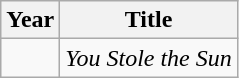<table class="wikitable">
<tr>
<th scope="col">Year</th>
<th scope="col">Title</th>
</tr>
<tr>
<td></td>
<td><em>You Stole the Sun</em></td>
</tr>
</table>
